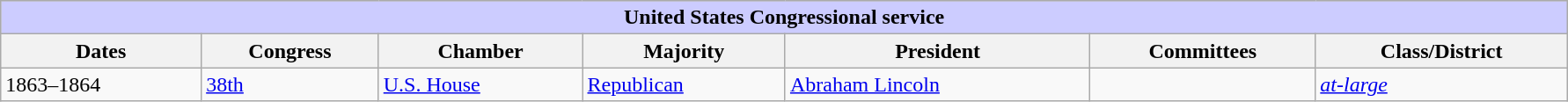<table class=wikitable style="width: 94%" style="text-align: center;" align="center">
<tr bgcolor=#cccccc>
<th colspan=7 style="background: #ccccff;">United States Congressional service</th>
</tr>
<tr>
<th><strong>Dates</strong></th>
<th><strong>Congress</strong></th>
<th><strong>Chamber</strong></th>
<th><strong>Majority</strong></th>
<th><strong>President</strong></th>
<th><strong>Committees</strong></th>
<th><strong>Class/District</strong></th>
</tr>
<tr>
<td>1863–1864</td>
<td><a href='#'>38th</a></td>
<td><a href='#'>U.S. House</a></td>
<td><a href='#'>Republican</a></td>
<td><a href='#'>Abraham Lincoln</a></td>
<td></td>
<td><a href='#'><em>at-large</em></a></td>
</tr>
</table>
